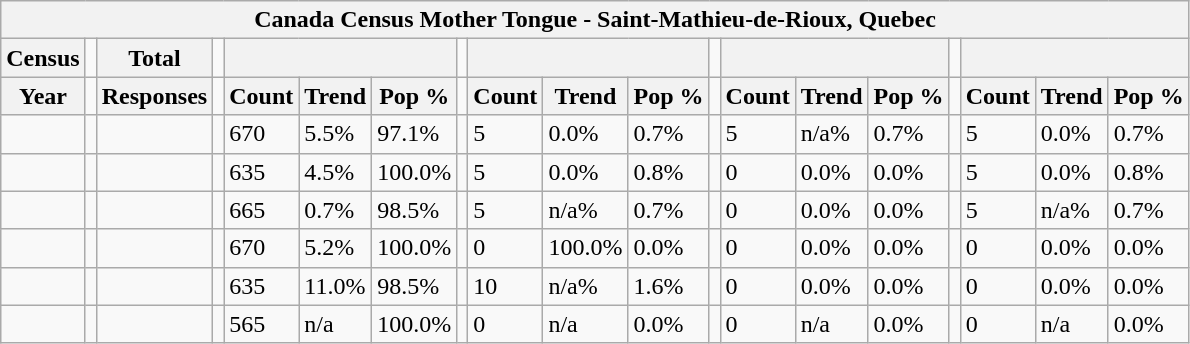<table class="wikitable">
<tr>
<th colspan="19">Canada Census Mother Tongue - Saint-Mathieu-de-Rioux, Quebec</th>
</tr>
<tr>
<th>Census</th>
<td></td>
<th>Total</th>
<td colspan="1"></td>
<th colspan="3"></th>
<td colspan="1"></td>
<th colspan="3"></th>
<td colspan="1"></td>
<th colspan="3"></th>
<td colspan="1"></td>
<th colspan="3"></th>
</tr>
<tr>
<th>Year</th>
<td></td>
<th>Responses</th>
<td></td>
<th>Count</th>
<th>Trend</th>
<th>Pop %</th>
<td></td>
<th>Count</th>
<th>Trend</th>
<th>Pop %</th>
<td></td>
<th>Count</th>
<th>Trend</th>
<th>Pop %</th>
<td></td>
<th>Count</th>
<th>Trend</th>
<th>Pop %</th>
</tr>
<tr>
<td></td>
<td></td>
<td></td>
<td></td>
<td>670</td>
<td> 5.5%</td>
<td>97.1%</td>
<td></td>
<td>5</td>
<td> 0.0%</td>
<td>0.7%</td>
<td></td>
<td>5</td>
<td> n/a%</td>
<td>0.7%</td>
<td></td>
<td>5</td>
<td> 0.0%</td>
<td>0.7%</td>
</tr>
<tr>
<td></td>
<td></td>
<td></td>
<td></td>
<td>635</td>
<td> 4.5%</td>
<td>100.0%</td>
<td></td>
<td>5</td>
<td> 0.0%</td>
<td>0.8%</td>
<td></td>
<td>0</td>
<td> 0.0%</td>
<td>0.0%</td>
<td></td>
<td>5</td>
<td> 0.0%</td>
<td>0.8%</td>
</tr>
<tr>
<td></td>
<td></td>
<td></td>
<td></td>
<td>665</td>
<td> 0.7%</td>
<td>98.5%</td>
<td></td>
<td>5</td>
<td> n/a%</td>
<td>0.7%</td>
<td></td>
<td>0</td>
<td> 0.0%</td>
<td>0.0%</td>
<td></td>
<td>5</td>
<td> n/a%</td>
<td>0.7%</td>
</tr>
<tr>
<td></td>
<td></td>
<td></td>
<td></td>
<td>670</td>
<td> 5.2%</td>
<td>100.0%</td>
<td></td>
<td>0</td>
<td> 100.0%</td>
<td>0.0%</td>
<td></td>
<td>0</td>
<td> 0.0%</td>
<td>0.0%</td>
<td></td>
<td>0</td>
<td> 0.0%</td>
<td>0.0%</td>
</tr>
<tr>
<td></td>
<td></td>
<td></td>
<td></td>
<td>635</td>
<td> 11.0%</td>
<td>98.5%</td>
<td></td>
<td>10</td>
<td> n/a%</td>
<td>1.6%</td>
<td></td>
<td>0</td>
<td> 0.0%</td>
<td>0.0%</td>
<td></td>
<td>0</td>
<td> 0.0%</td>
<td>0.0%</td>
</tr>
<tr>
<td></td>
<td></td>
<td></td>
<td></td>
<td>565</td>
<td>n/a</td>
<td>100.0%</td>
<td></td>
<td>0</td>
<td>n/a</td>
<td>0.0%</td>
<td></td>
<td>0</td>
<td>n/a</td>
<td>0.0%</td>
<td></td>
<td>0</td>
<td>n/a</td>
<td>0.0%</td>
</tr>
</table>
